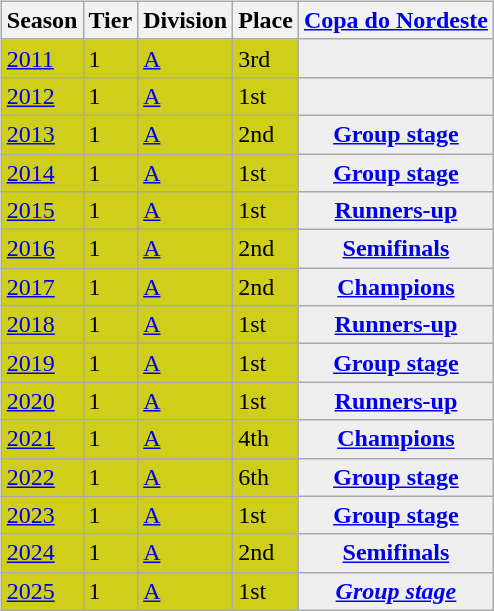<table>
<tr>
<td valign="top" width=0%><br><table class="wikitable">
<tr style="background:#f0f6fa;">
<th>Season</th>
<th>Tier</th>
<th>Division</th>
<th>Place</th>
<th><a href='#'>Copa do Nordeste</a></th>
</tr>
<tr>
<td style="background:#CECE1B;"><a href='#'>2011</a></td>
<td style="background:#CECE1B;">1</td>
<td style="background:#CECE1B;"><a href='#'>A</a></td>
<td style="background:#CECE1B;">3rd</td>
<th style="background:#efefef;"></th>
</tr>
<tr>
<td style="background:#CECE1B;"><a href='#'>2012</a></td>
<td style="background:#CECE1B;">1</td>
<td style="background:#CECE1B;"><a href='#'>A</a></td>
<td style="background:#CECE1B;">1st</td>
<th style="background:#efefef;"></th>
</tr>
<tr>
<td style="background:#CECE1B;"><a href='#'>2013</a></td>
<td style="background:#CECE1B;">1</td>
<td style="background:#CECE1B;"><a href='#'>A</a></td>
<td style="background:#CECE1B;">2nd</td>
<th style="background:#efefef;"><a href='#'>Group stage</a></th>
</tr>
<tr>
<td style="background:#CECE1B;"><a href='#'>2014</a></td>
<td style="background:#CECE1B;">1</td>
<td style="background:#CECE1B;"><a href='#'>A</a></td>
<td style="background:#CECE1B;">1st</td>
<th style="background:#efefef;"><a href='#'>Group stage</a></th>
</tr>
<tr>
<td style="background:#CECE1B;"><a href='#'>2015</a></td>
<td style="background:#CECE1B;">1</td>
<td style="background:#CECE1B;"><a href='#'>A</a></td>
<td style="background:#CECE1B;">1st</td>
<th style="background:#efefef;"><a href='#'>Runners-up</a></th>
</tr>
<tr>
<td style="background:#CECE1B;"><a href='#'>2016</a></td>
<td style="background:#CECE1B;">1</td>
<td style="background:#CECE1B;"><a href='#'>A</a></td>
<td style="background:#CECE1B;">2nd</td>
<th style="background:#efefef;"><a href='#'>Semifinals</a></th>
</tr>
<tr>
<td style="background:#CECE1B;"><a href='#'>2017</a></td>
<td style="background:#CECE1B;">1</td>
<td style="background:#CECE1B;"><a href='#'>A</a></td>
<td style="background:#CECE1B;">2nd</td>
<th style="background:#efefef;"><a href='#'>Champions</a></th>
</tr>
<tr>
<td style="background:#CECE1B;"><a href='#'>2018</a></td>
<td style="background:#CECE1B;">1</td>
<td style="background:#CECE1B;"><a href='#'>A</a></td>
<td style="background:#CECE1B;">1st</td>
<th style="background:#efefef;"><a href='#'>Runners-up</a></th>
</tr>
<tr>
<td style="background:#CECE1B;"><a href='#'>2019</a></td>
<td style="background:#CECE1B;">1</td>
<td style="background:#CECE1B;"><a href='#'>A</a></td>
<td style="background:#CECE1B;">1st</td>
<th style="background:#efefef;"><a href='#'>Group stage</a></th>
</tr>
<tr>
<td style="background:#CECE1B;"><a href='#'>2020</a></td>
<td style="background:#CECE1B;">1</td>
<td style="background:#CECE1B;"><a href='#'>A</a></td>
<td style="background:#CECE1B;">1st</td>
<th style="background:#efefef;"><a href='#'>Runners-up</a></th>
</tr>
<tr>
<td style="background:#CECE1B;"><a href='#'>2021</a></td>
<td style="background:#CECE1B;">1</td>
<td style="background:#CECE1B;"><a href='#'>A</a></td>
<td style="background:#CECE1B;">4th</td>
<th style="background:#efefef;"><a href='#'>Champions</a></th>
</tr>
<tr>
<td style="background:#CECE1B;"><a href='#'>2022</a></td>
<td style="background:#CECE1B;">1</td>
<td style="background:#CECE1B;"><a href='#'>A</a></td>
<td style="background:#CECE1B;">6th</td>
<th style="background:#efefef;"><a href='#'>Group stage</a></th>
</tr>
<tr>
<td style="background:#CECE1B;"><a href='#'>2023</a></td>
<td style="background:#CECE1B;">1</td>
<td style="background:#CECE1B;"><a href='#'>A</a></td>
<td style="background:#CECE1B;">1st</td>
<th style="background:#efefef;"><a href='#'>Group stage</a></th>
</tr>
<tr>
<td style="background:#CECE1B;"><a href='#'>2024</a></td>
<td style="background:#CECE1B;">1</td>
<td style="background:#CECE1B;"><a href='#'>A</a></td>
<td style="background:#CECE1B;">2nd</td>
<th style="background:#efefef;"><a href='#'>Semifinals</a></th>
</tr>
<tr>
<td style="background:#CECE1B;"><a href='#'>2025</a></td>
<td style="background:#CECE1B;">1</td>
<td style="background:#CECE1B;"><a href='#'>A</a></td>
<td style="background:#CECE1B;">1st</td>
<th style="background:#efefef;"><em><a href='#'>Group stage</a></em></th>
</tr>
</table>
</td>
</tr>
</table>
